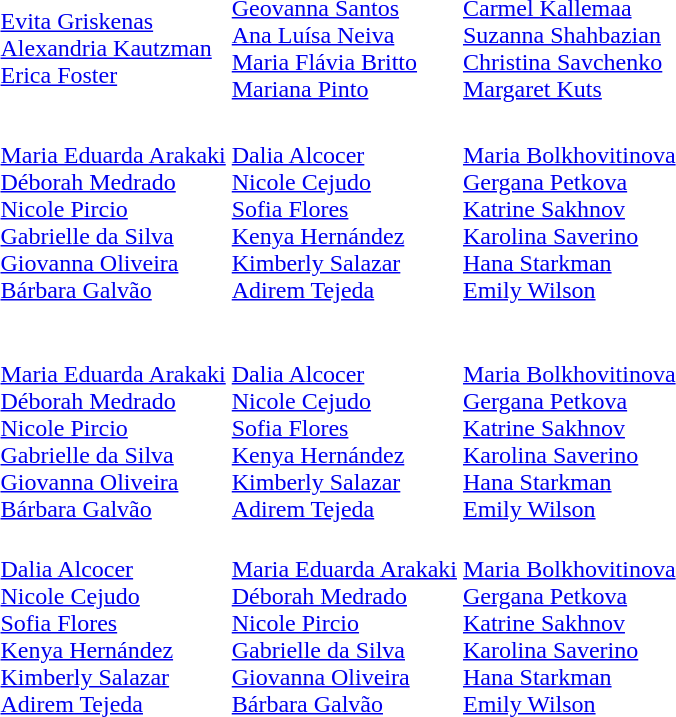<table>
<tr>
<th scope=row style="text-align:left"></th>
<td><br><a href='#'>Evita Griskenas</a><br><a href='#'>Alexandria Kautzman</a><br><a href='#'>Erica Foster</a></td>
<td><br><a href='#'>Geovanna Santos</a><br><a href='#'>Ana Luísa Neiva</a><br><a href='#'>Maria Flávia Britto</a><br><a href='#'>Mariana Pinto</a></td>
<td><br><a href='#'>Carmel Kallemaa</a><br><a href='#'>Suzanna Shahbazian</a><br><a href='#'>Christina Savchenko</a><br><a href='#'>Margaret Kuts</a></td>
</tr>
<tr>
<th scope=row style="text-align:left"></th>
<td></td>
<td></td>
<td></td>
</tr>
<tr>
<th scope=row style="text-align:left"></th>
<td><br><a href='#'>Maria Eduarda Arakaki</a><br><a href='#'>Déborah Medrado</a><br><a href='#'>Nicole Pircio</a><br><a href='#'>Gabrielle da Silva</a><br><a href='#'>Giovanna Oliveira</a><br><a href='#'>Bárbara Galvão</a></td>
<td><br><a href='#'>Dalia Alcocer</a><br><a href='#'>Nicole Cejudo</a><br><a href='#'>Sofia Flores</a><br><a href='#'>Kenya Hernández</a><br><a href='#'>Kimberly Salazar</a><br><a href='#'>Adirem Tejeda</a></td>
<td><br><a href='#'>Maria Bolkhovitinova</a><br><a href='#'>Gergana Petkova</a><br><a href='#'>Katrine Sakhnov</a><br><a href='#'>Karolina Saverino</a><br><a href='#'>Hana Starkman</a><br><a href='#'>Emily Wilson</a></td>
</tr>
<tr>
<th scope=row style="text-align:left"></th>
<td></td>
<td></td>
<td></td>
</tr>
<tr>
<th scope=row style="text-align:left"></th>
<td></td>
<td></td>
<td></td>
</tr>
<tr>
<th scope=row style="text-align:left"></th>
<td></td>
<td></td>
<td></td>
</tr>
<tr>
<th scope=row style="text-align:left"></th>
<td></td>
<td></td>
<td></td>
</tr>
<tr>
<th scope=row style="text-align:left"></th>
<td><br><a href='#'>Maria Eduarda Arakaki</a><br><a href='#'>Déborah Medrado</a><br><a href='#'>Nicole Pircio</a><br><a href='#'>Gabrielle da Silva</a><br><a href='#'>Giovanna Oliveira</a><br><a href='#'>Bárbara Galvão</a></td>
<td><br><a href='#'>Dalia Alcocer</a><br><a href='#'>Nicole Cejudo</a><br><a href='#'>Sofia Flores</a><br><a href='#'>Kenya Hernández</a><br><a href='#'>Kimberly Salazar</a><br><a href='#'>Adirem Tejeda</a></td>
<td><br><a href='#'>Maria Bolkhovitinova</a><br><a href='#'>Gergana Petkova</a><br><a href='#'>Katrine Sakhnov</a><br><a href='#'>Karolina Saverino</a><br><a href='#'>Hana Starkman</a><br><a href='#'>Emily Wilson</a></td>
</tr>
<tr>
<th scope=row style="text-align:left"></th>
<td><br><a href='#'>Dalia Alcocer</a><br><a href='#'>Nicole Cejudo</a><br><a href='#'>Sofia Flores</a><br><a href='#'>Kenya Hernández</a><br><a href='#'>Kimberly Salazar</a><br><a href='#'>Adirem Tejeda</a></td>
<td><br><a href='#'>Maria Eduarda Arakaki</a><br><a href='#'>Déborah Medrado</a><br><a href='#'>Nicole Pircio</a><br><a href='#'>Gabrielle da Silva</a><br><a href='#'>Giovanna Oliveira</a><br><a href='#'>Bárbara Galvão</a></td>
<td><br><a href='#'>Maria Bolkhovitinova</a><br><a href='#'>Gergana Petkova</a><br><a href='#'>Katrine Sakhnov</a><br><a href='#'>Karolina Saverino</a><br><a href='#'>Hana Starkman</a><br><a href='#'>Emily Wilson</a></td>
</tr>
</table>
